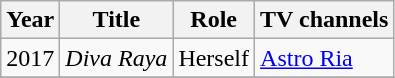<table class="wikitable">
<tr>
<th>Year</th>
<th>Title</th>
<th>Role</th>
<th>TV channels</th>
</tr>
<tr>
<td>2017</td>
<td><em>Diva Raya</em></td>
<td>Herself</td>
<td><a href='#'>Astro Ria</a></td>
</tr>
<tr>
</tr>
</table>
